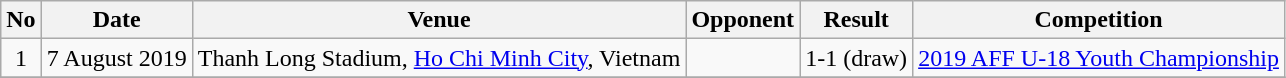<table class="wikitable">
<tr>
<th>No</th>
<th>Date</th>
<th>Venue</th>
<th>Opponent</th>
<th>Result</th>
<th>Competition</th>
</tr>
<tr>
<td align=center>1</td>
<td>7 August 2019</td>
<td>Thanh Long Stadium, <a href='#'>Ho Chi Minh City</a>, Vietnam</td>
<td></td>
<td align=center>1-1 (draw)</td>
<td><a href='#'>2019 AFF U-18 Youth Championship</a></td>
</tr>
<tr>
</tr>
</table>
